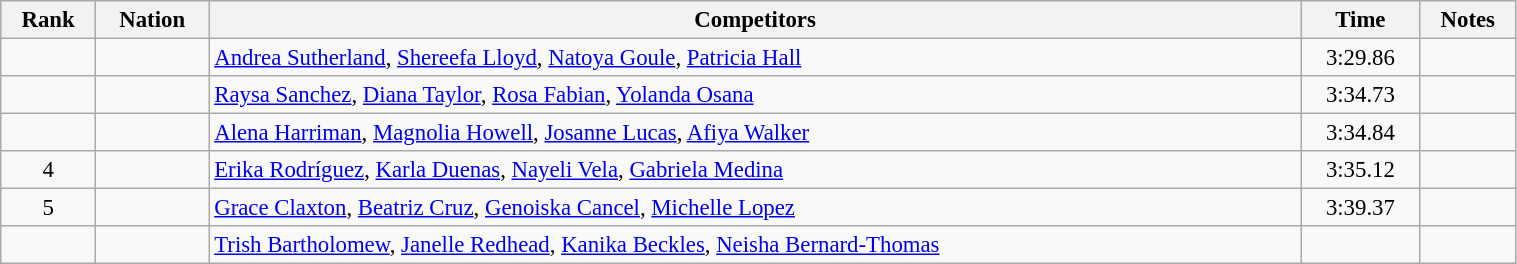<table class="wikitable sortable" width=80% style="text-align:center; font-size:95%">
<tr>
<th>Rank</th>
<th>Nation</th>
<th>Competitors</th>
<th>Time</th>
<th>Notes</th>
</tr>
<tr>
<td></td>
<td align=left></td>
<td align=left><a href='#'>Andrea Sutherland</a>, <a href='#'>Shereefa Lloyd</a>, <a href='#'>Natoya Goule</a>, <a href='#'>Patricia Hall</a></td>
<td>3:29.86</td>
<td></td>
</tr>
<tr>
<td></td>
<td align=left></td>
<td align=left><a href='#'>Raysa Sanchez</a>, <a href='#'>Diana Taylor</a>, <a href='#'>Rosa Fabian</a>, <a href='#'>Yolanda Osana</a></td>
<td>3:34.73</td>
<td></td>
</tr>
<tr>
<td></td>
<td align=left></td>
<td align=left><a href='#'>Alena Harriman</a>, <a href='#'>Magnolia Howell</a>, <a href='#'>Josanne Lucas</a>, <a href='#'>Afiya Walker</a></td>
<td>3:34.84</td>
<td></td>
</tr>
<tr>
<td>4</td>
<td align=left></td>
<td align=left><a href='#'>Erika Rodríguez</a>, <a href='#'>Karla Duenas</a>, <a href='#'>Nayeli Vela</a>, <a href='#'>Gabriela Medina</a></td>
<td>3:35.12</td>
<td></td>
</tr>
<tr>
<td>5</td>
<td align=left></td>
<td align=left><a href='#'>Grace Claxton</a>, <a href='#'>Beatriz Cruz</a>, <a href='#'>Genoiska Cancel</a>, <a href='#'>Michelle Lopez</a></td>
<td>3:39.37</td>
<td></td>
</tr>
<tr>
<td></td>
<td align=left></td>
<td align=left><a href='#'>Trish Bartholomew</a>, <a href='#'>Janelle Redhead</a>, <a href='#'>Kanika Beckles</a>, <a href='#'>Neisha Bernard-Thomas</a></td>
<td></td>
<td></td>
</tr>
</table>
